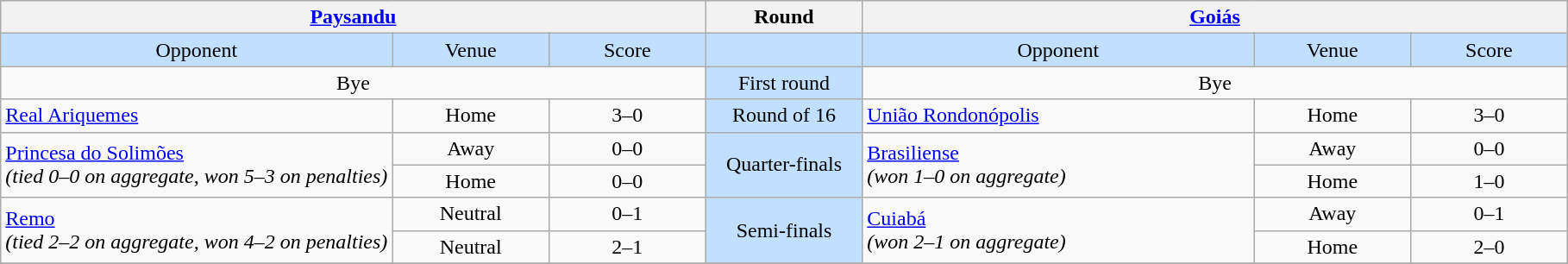<table class="wikitable" style="text-align: center;">
<tr>
<th colspan=3> <a href='#'>Paysandu</a></th>
<th>Round</th>
<th colspan=3> <a href='#'>Goiás</a></th>
</tr>
<tr bgcolor=#c1e0ff>
<td width=25%>Opponent</td>
<td width=10%>Venue</td>
<td width=10%>Score</td>
<td width=10%></td>
<td width=25%>Opponent</td>
<td width=10%>Venue</td>
<td width=10%>Score</td>
</tr>
<tr>
<td colspan="3" rowspan="1">Bye</td>
<td rowspan=1 bgcolor=#c1e0ff>First round</td>
<td colspan="3" rowspan="1">Bye</td>
</tr>
<tr>
<td rowspan=1 align=left> <a href='#'>Real Ariquemes</a></td>
<td>Home</td>
<td>3–0</td>
<td rowspan=1 bgcolor=#c1e0ff>Round of 16</td>
<td rowspan=1 align=left> <a href='#'>União Rondonópolis</a></td>
<td>Home</td>
<td>3–0</td>
</tr>
<tr>
<td rowspan=2 align=left> <a href='#'>Princesa do Solimões</a><br><em>(tied 0–0 on aggregate, won 5–3 on penalties)</em></td>
<td>Away</td>
<td>0–0</td>
<td rowspan=2 bgcolor=#c1e0ff>Quarter-finals</td>
<td rowspan=2 align=left> <a href='#'>Brasiliense</a><br><em>(won 1–0 on aggregate)</em></td>
<td>Away</td>
<td>0–0</td>
</tr>
<tr>
<td>Home</td>
<td>0–0</td>
<td>Home</td>
<td>1–0</td>
</tr>
<tr>
<td rowspan=2 align=left> <a href='#'>Remo</a><br><em>(tied 2–2 on aggregate, won 4–2 on penalties)</em></td>
<td>Neutral</td>
<td>0–1</td>
<td rowspan=2 bgcolor=#c1e0ff>Semi-finals</td>
<td rowspan=2 align=left> <a href='#'>Cuiabá</a><br><em>(won 2–1 on aggregate)</em></td>
<td>Away</td>
<td>0–1</td>
</tr>
<tr>
<td>Neutral</td>
<td>2–1</td>
<td>Home</td>
<td>2–0</td>
</tr>
<tr>
</tr>
</table>
